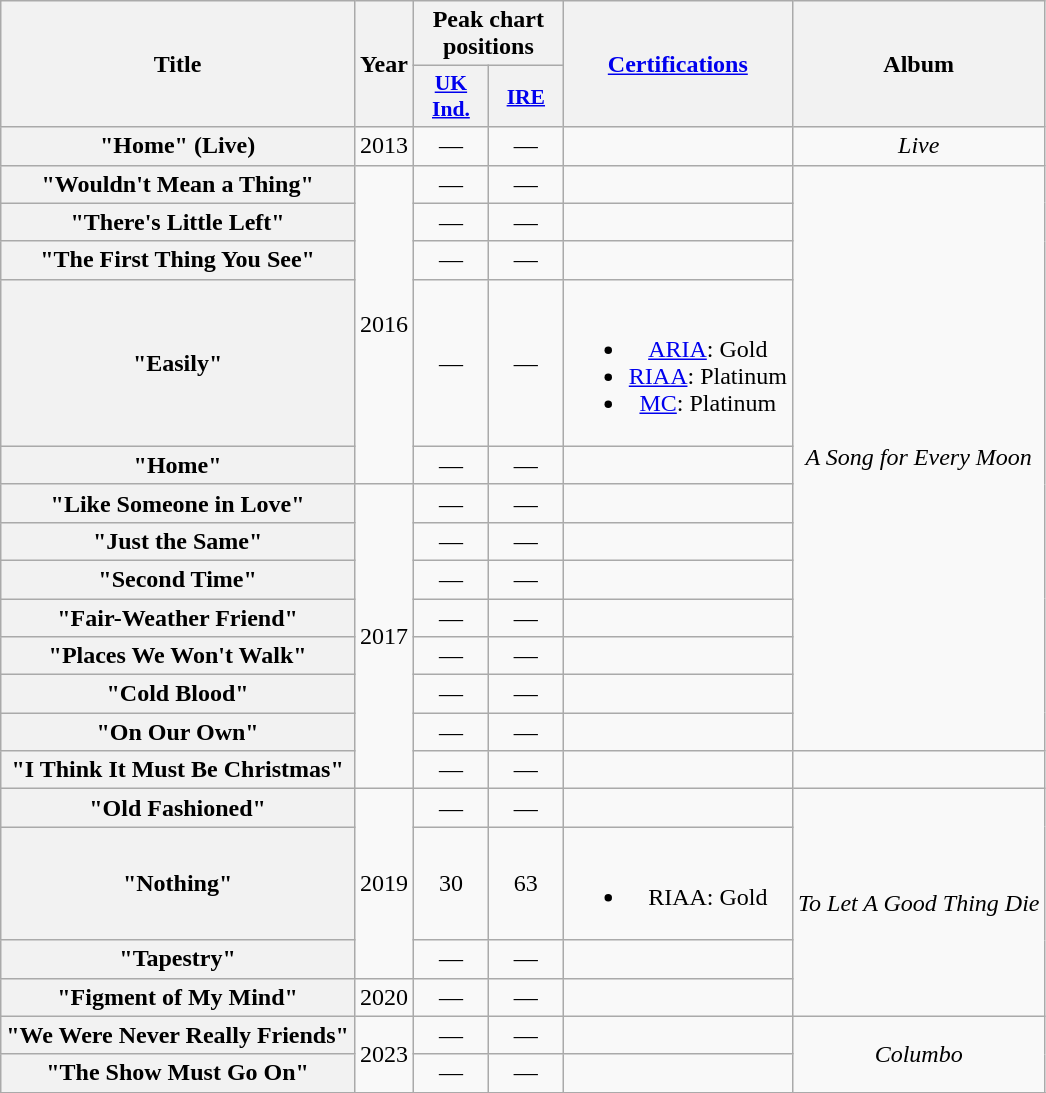<table class="wikitable plainrowheaders" style="text-align:center;">
<tr>
<th scope="col" rowspan="2">Title</th>
<th scope="col" rowspan="2">Year</th>
<th colspan="2" scope="col">Peak chart positions</th>
<th scope="col" rowspan="2"><a href='#'>Certifications</a></th>
<th scope="col" rowspan="2">Album</th>
</tr>
<tr>
<th scope="col" style="width:3em;font-size:90%;"><a href='#'>UK<br>Ind.</a><br></th>
<th scope="col" style="width:3em;font-size:90%;"><a href='#'>IRE</a><br></th>
</tr>
<tr>
<th scope="row">"Home" (Live)</th>
<td>2013</td>
<td>—</td>
<td>—</td>
<td></td>
<td><em>Live</em></td>
</tr>
<tr>
<th scope="row">"Wouldn't Mean a Thing"</th>
<td rowspan="5">2016</td>
<td>—</td>
<td>—</td>
<td></td>
<td rowspan="12"><em>A Song for Every Moon</em></td>
</tr>
<tr>
<th scope="row">"There's Little Left"</th>
<td>—</td>
<td>—</td>
<td></td>
</tr>
<tr>
<th scope="row">"The First Thing You See"</th>
<td>—</td>
<td>—</td>
<td></td>
</tr>
<tr>
<th scope="row">"Easily"</th>
<td>—</td>
<td>—</td>
<td><br><ul><li><a href='#'>ARIA</a>: Gold</li><li><a href='#'>RIAA</a>: Platinum</li><li><a href='#'>MC</a>: Platinum</li></ul></td>
</tr>
<tr>
<th scope="row">"Home"</th>
<td>—</td>
<td>—</td>
<td></td>
</tr>
<tr>
<th scope="row">"Like Someone in Love"</th>
<td rowspan="8">2017</td>
<td>—</td>
<td>—</td>
<td></td>
</tr>
<tr>
<th scope="row">"Just the Same"</th>
<td>—</td>
<td>—</td>
<td></td>
</tr>
<tr>
<th scope="row">"Second Time"</th>
<td>—</td>
<td>—</td>
<td></td>
</tr>
<tr>
<th scope="row">"Fair-Weather Friend"</th>
<td>—</td>
<td>—</td>
<td></td>
</tr>
<tr>
<th scope="row">"Places We Won't Walk"</th>
<td>—</td>
<td>—</td>
<td></td>
</tr>
<tr>
<th scope="row">"Cold Blood"</th>
<td>—</td>
<td>—</td>
<td></td>
</tr>
<tr>
<th scope="row">"On Our Own"</th>
<td>—</td>
<td>—</td>
<td></td>
</tr>
<tr>
<th scope="row">"I Think It Must Be Christmas"</th>
<td>—</td>
<td>—</td>
<td></td>
<td></td>
</tr>
<tr>
<th scope="row">"Old Fashioned"</th>
<td rowspan="3">2019</td>
<td>—</td>
<td>—</td>
<td></td>
<td rowspan="4"><em>To Let A Good Thing Die</em></td>
</tr>
<tr>
<th scope="row">"Nothing"</th>
<td>30</td>
<td>63</td>
<td><br><ul><li>RIAA: Gold</li></ul></td>
</tr>
<tr>
<th scope="row">"Tapestry"</th>
<td>—</td>
<td>—</td>
<td></td>
</tr>
<tr>
<th scope="row">"Figment of My Mind"</th>
<td>2020</td>
<td>—</td>
<td>—</td>
<td></td>
</tr>
<tr>
<th scope="row">"We Were Never Really Friends"</th>
<td rowspan="2">2023</td>
<td>—</td>
<td>—</td>
<td></td>
<td rowspan="2"><em>Columbo</em></td>
</tr>
<tr>
<th scope="row">"The Show Must Go On"</th>
<td>—</td>
<td>—</td>
<td></td>
</tr>
<tr>
</tr>
</table>
